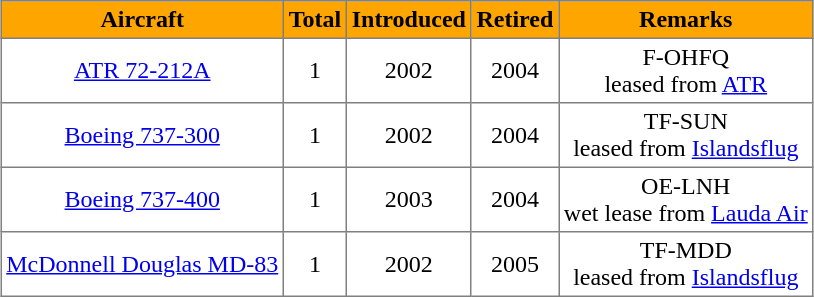<table class="toccolours" border="1" cellpadding="3" style="border-collapse:collapse;margin:auto;text-align:center">
<tr bgcolor=orange>
<th>Aircraft</th>
<th>Total</th>
<th>Introduced</th>
<th>Retired</th>
<th>Remarks</th>
</tr>
<tr>
<td><a href='#'>ATR 72-212A</a></td>
<td>1</td>
<td>2002</td>
<td>2004</td>
<td>F-OHFQ<br>leased from <a href='#'>ATR</a></td>
</tr>
<tr>
<td><a href='#'>Boeing 737-300</a></td>
<td>1</td>
<td>2002</td>
<td>2004</td>
<td>TF-SUN<br>leased from <a href='#'>Islandsflug</a></td>
</tr>
<tr>
<td><a href='#'>Boeing 737-400</a></td>
<td>1</td>
<td>2003</td>
<td>2004</td>
<td>OE-LNH<br>wet lease from <a href='#'>Lauda Air</a></td>
</tr>
<tr>
<td><a href='#'>McDonnell Douglas MD-83</a></td>
<td>1</td>
<td>2002</td>
<td>2005</td>
<td>TF-MDD<br>leased from <a href='#'>Islandsflug</a></td>
</tr>
</table>
